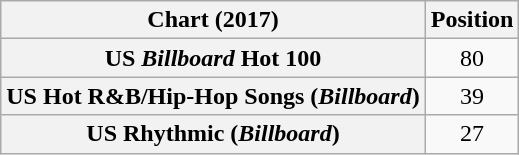<table class="wikitable sortable plainrowheaders" style="text-align:center">
<tr>
<th scope="col">Chart (2017)</th>
<th scope="col">Position</th>
</tr>
<tr>
<th scope="row">US <em>Billboard</em> Hot 100</th>
<td>80</td>
</tr>
<tr>
<th scope="row">US Hot R&B/Hip-Hop Songs (<em>Billboard</em>)</th>
<td>39</td>
</tr>
<tr>
<th scope="row">US Rhythmic (<em>Billboard</em>)</th>
<td>27</td>
</tr>
</table>
